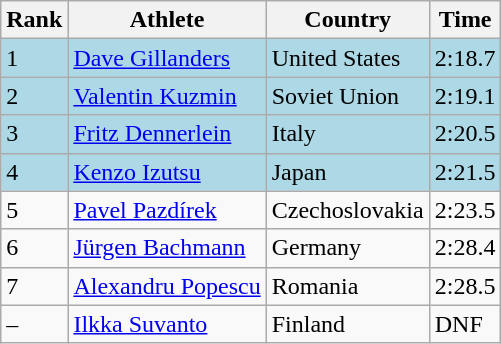<table class="wikitable">
<tr>
<th>Rank</th>
<th>Athlete</th>
<th>Country</th>
<th>Time</th>
</tr>
<tr bgcolor=lightblue>
<td>1</td>
<td><a href='#'>Dave Gillanders</a></td>
<td>United States</td>
<td>2:18.7</td>
</tr>
<tr bgcolor=lightblue>
<td>2</td>
<td><a href='#'>Valentin Kuzmin</a></td>
<td>Soviet Union</td>
<td>2:19.1</td>
</tr>
<tr bgcolor=lightblue>
<td>3</td>
<td><a href='#'>Fritz Dennerlein</a></td>
<td>Italy</td>
<td>2:20.5</td>
</tr>
<tr bgcolor=lightblue>
<td>4</td>
<td><a href='#'>Kenzo Izutsu</a></td>
<td>Japan</td>
<td>2:21.5</td>
</tr>
<tr>
<td>5</td>
<td><a href='#'>Pavel Pazdírek</a></td>
<td>Czechoslovakia</td>
<td>2:23.5</td>
</tr>
<tr>
<td>6</td>
<td><a href='#'>Jürgen Bachmann</a></td>
<td>Germany</td>
<td>2:28.4</td>
</tr>
<tr>
<td>7</td>
<td><a href='#'>Alexandru Popescu</a></td>
<td>Romania</td>
<td>2:28.5</td>
</tr>
<tr>
<td>–</td>
<td><a href='#'>Ilkka Suvanto</a></td>
<td>Finland</td>
<td>DNF</td>
</tr>
</table>
